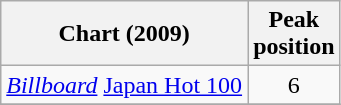<table class="wikitable sortable">
<tr>
<th align="left">Chart (2009)</th>
<th style="text-align:center;">Peak<br>position</th>
</tr>
<tr>
<td><em><a href='#'>Billboard</a></em> <a href='#'>Japan Hot 100</a></td>
<td align="center">6</td>
</tr>
<tr>
</tr>
</table>
